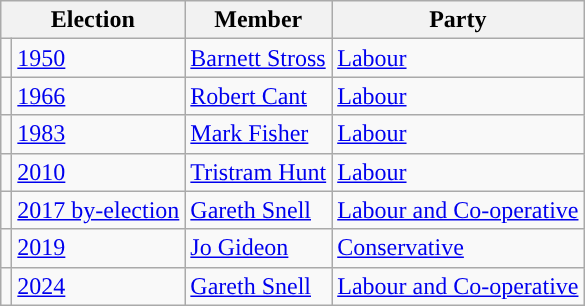<table class="wikitable">
<tr>
<th colspan="2">Election</th>
<th>Member</th>
<th>Party</th>
</tr>
<tr>
<td style="color:inherit;background-color: "></td>
<td><a href='#'>1950</a></td>
<td><a href='#'>Barnett Stross</a></td>
<td><a href='#'>Labour</a></td>
</tr>
<tr>
<td style="color:inherit;background-color: "></td>
<td><a href='#'>1966</a></td>
<td><a href='#'>Robert Cant</a></td>
<td><a href='#'>Labour</a></td>
</tr>
<tr>
<td style="color:inherit;background-color: "></td>
<td><a href='#'>1983</a></td>
<td><a href='#'>Mark Fisher</a></td>
<td><a href='#'>Labour</a></td>
</tr>
<tr>
<td style="color:inherit;background-color: "></td>
<td><a href='#'>2010</a></td>
<td><a href='#'>Tristram Hunt</a></td>
<td><a href='#'>Labour</a></td>
</tr>
<tr>
<td style="color:inherit;background-color: "></td>
<td><a href='#'>2017 by-election</a></td>
<td><a href='#'>Gareth Snell</a></td>
<td><a href='#'>Labour and Co-operative</a></td>
</tr>
<tr>
<td style="color:inherit;background-color: "></td>
<td><a href='#'>2019</a></td>
<td><a href='#'>Jo Gideon</a></td>
<td><a href='#'>Conservative</a></td>
</tr>
<tr>
<td style="color:inherit;background-color: "></td>
<td><a href='#'>2024</a></td>
<td><a href='#'>Gareth Snell</a></td>
<td><a href='#'>Labour and Co-operative</a></td>
</tr>
</table>
